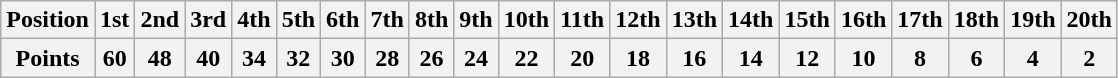<table class="wikitable">
<tr>
<th>Position</th>
<th>1st</th>
<th>2nd</th>
<th>3rd</th>
<th>4th</th>
<th>5th</th>
<th>6th</th>
<th>7th</th>
<th>8th</th>
<th>9th</th>
<th>10th</th>
<th>11th</th>
<th>12th</th>
<th>13th</th>
<th>14th</th>
<th>15th</th>
<th>16th</th>
<th>17th</th>
<th>18th</th>
<th>19th</th>
<th>20th</th>
</tr>
<tr>
<th>Points</th>
<th>60</th>
<th>48</th>
<th>40</th>
<th>34</th>
<th>32</th>
<th>30</th>
<th>28</th>
<th>26</th>
<th>24</th>
<th>22</th>
<th>20</th>
<th>18</th>
<th>16</th>
<th>14</th>
<th>12</th>
<th>10</th>
<th>8</th>
<th>6</th>
<th>4</th>
<th>2</th>
</tr>
</table>
